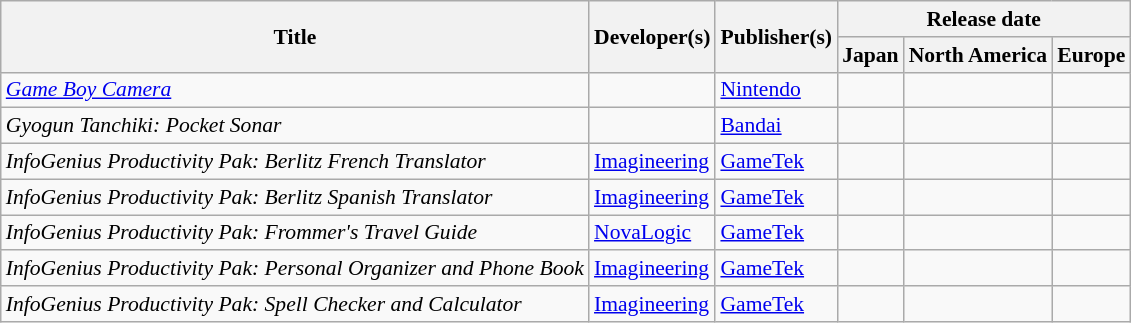<table class="wikitable plainrowheaders sortable" style="font-size:90%;" id="applist">
<tr>
<th rowspan="2">Title</th>
<th rowspan="2">Developer(s)</th>
<th rowspan="2">Publisher(s)</th>
<th colspan="3">Release date</th>
</tr>
<tr>
<th>Japan</th>
<th>North America</th>
<th>Europe</th>
</tr>
<tr>
<td><em><a href='#'>Game Boy Camera</a></em></td>
<td></td>
<td><a href='#'>Nintendo</a></td>
<td></td>
<td></td>
<td></td>
</tr>
<tr>
<td><em>Gyogun Tanchiki: Pocket Sonar</em></td>
<td></td>
<td><a href='#'>Bandai</a></td>
<td></td>
<td></td>
<td></td>
</tr>
<tr>
<td><em>InfoGenius Productivity Pak: Berlitz French Translator</em></td>
<td><a href='#'>Imagineering</a></td>
<td><a href='#'>GameTek</a></td>
<td></td>
<td></td>
<td></td>
</tr>
<tr>
<td><em>InfoGenius Productivity Pak: Berlitz Spanish Translator</em></td>
<td><a href='#'>Imagineering</a></td>
<td><a href='#'>GameTek</a></td>
<td></td>
<td></td>
<td></td>
</tr>
<tr>
<td><em>InfoGenius Productivity Pak: Frommer's Travel Guide</em></td>
<td><a href='#'>NovaLogic</a></td>
<td><a href='#'>GameTek</a></td>
<td></td>
<td></td>
<td></td>
</tr>
<tr>
<td><em>InfoGenius Productivity Pak: Personal Organizer and Phone Book</em></td>
<td><a href='#'>Imagineering</a></td>
<td><a href='#'>GameTek</a></td>
<td></td>
<td></td>
<td></td>
</tr>
<tr>
<td><em>InfoGenius Productivity Pak: Spell Checker and Calculator</em></td>
<td><a href='#'>Imagineering</a></td>
<td><a href='#'>GameTek</a></td>
<td></td>
<td></td>
<td></td>
</tr>
</table>
